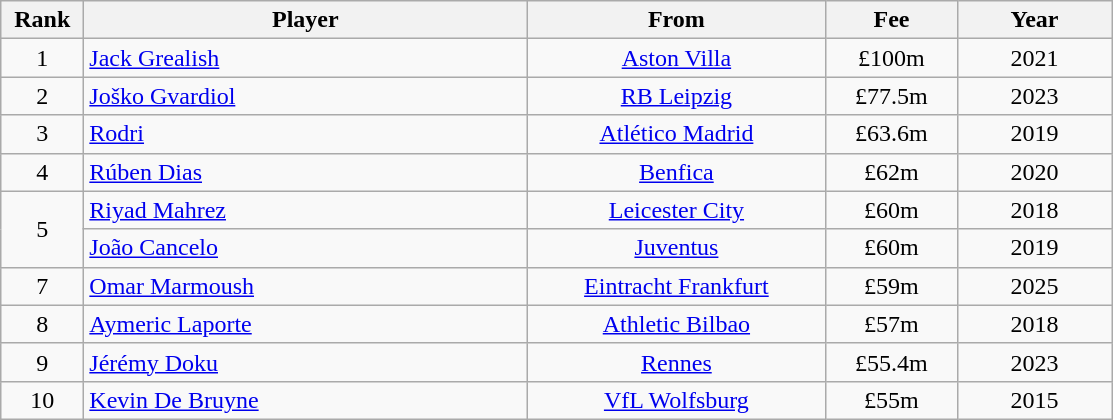<table class="wikitable" style="text-align: center;">
<tr>
<th style="width: 3em;">Rank</th>
<th style="width: 18em;">Player</th>
<th style="width: 12em;">From</th>
<th style="width: 5em;">Fee</th>
<th style="width: 6em;">Year</th>
</tr>
<tr>
<td>1</td>
<td align="left"> <a href='#'>Jack Grealish</a></td>
<td> <a href='#'>Aston Villa</a></td>
<td>£100m</td>
<td>2021</td>
</tr>
<tr>
<td>2</td>
<td align="left"> <a href='#'>Joško Gvardiol</a></td>
<td> <a href='#'>RB Leipzig</a></td>
<td>£77.5m</td>
<td>2023</td>
</tr>
<tr>
<td>3</td>
<td align="left"> <a href='#'>Rodri</a></td>
<td> <a href='#'>Atlético Madrid</a></td>
<td>£63.6m</td>
<td>2019</td>
</tr>
<tr>
<td>4</td>
<td align="left"> <a href='#'>Rúben Dias</a></td>
<td> <a href='#'>Benfica</a></td>
<td>£62m</td>
<td>2020</td>
</tr>
<tr>
<td rowspan=2>5</td>
<td align="left"> <a href='#'>Riyad Mahrez</a></td>
<td> <a href='#'>Leicester City</a></td>
<td>£60m</td>
<td>2018</td>
</tr>
<tr>
<td align="left"> <a href='#'>João Cancelo</a></td>
<td> <a href='#'>Juventus</a></td>
<td>£60m</td>
<td>2019</td>
</tr>
<tr>
<td>7</td>
<td align="left"> <a href='#'>Omar Marmoush</a></td>
<td> <a href='#'>Eintracht Frankfurt</a></td>
<td>£59m</td>
<td>2025</td>
</tr>
<tr>
<td>8</td>
<td align="left"> <a href='#'>Aymeric Laporte</a></td>
<td> <a href='#'>Athletic Bilbao</a></td>
<td>£57m</td>
<td>2018</td>
</tr>
<tr>
<td>9</td>
<td align="left"> <a href='#'>Jérémy Doku</a></td>
<td> <a href='#'>Rennes</a></td>
<td>£55.4m</td>
<td>2023</td>
</tr>
<tr>
<td>10</td>
<td align="left"> <a href='#'>Kevin De Bruyne</a></td>
<td> <a href='#'>VfL Wolfsburg</a></td>
<td>£55m</td>
<td>2015</td>
</tr>
</table>
